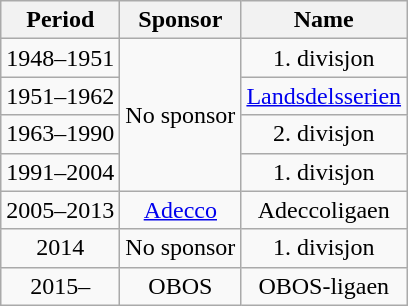<table class="wikitable" style="text-align:center;margin-left:1em;float:center">
<tr>
<th>Period</th>
<th>Sponsor</th>
<th>Name</th>
</tr>
<tr>
<td>1948–1951</td>
<td rowspan="4">No sponsor</td>
<td>1. divisjon</td>
</tr>
<tr>
<td>1951–1962</td>
<td><a href='#'>Landsdelsserien</a></td>
</tr>
<tr>
<td>1963–1990</td>
<td>2. divisjon</td>
</tr>
<tr>
<td>1991–2004</td>
<td>1. divisjon</td>
</tr>
<tr>
<td>2005–2013</td>
<td><a href='#'>Adecco</a></td>
<td>Adeccoligaen</td>
</tr>
<tr>
<td>2014</td>
<td>No sponsor</td>
<td>1. divisjon</td>
</tr>
<tr>
<td>2015–</td>
<td>OBOS</td>
<td>OBOS-ligaen</td>
</tr>
</table>
